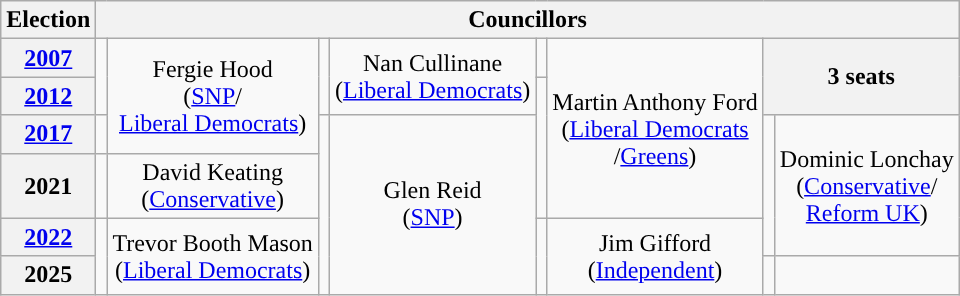<table class="wikitable" style="text-align:center">
<tr>
<th>Election</th>
<th colspan=18>Councillors</th>
</tr>
<tr>
<th><a href='#'>2007</a></th>
<td rowspan=2; style="background-color: "></td>
<td rowspan=3>Fergie Hood<br>(<a href='#'>SNP</a>/<br><a href='#'>Liberal Democrats</a>)</td>
<td rowspan=2; style="background-color: "></td>
<td rowspan=2>Nan Cullinane<br>(<a href='#'>Liberal Democrats</a>)</td>
<td rowspan=1; style="background-color: "></td>
<td rowspan=4>Martin Anthony Ford<br>(<a href='#'>Liberal Democrats</a><br>/<a href='#'>Greens</a>)</td>
<th colspan=2; rowspan=2>3 seats</th>
</tr>
<tr>
<th><a href='#'>2012</a></th>
<td rowspan=3; style="background-color: "></td>
</tr>
<tr>
<th><a href='#'>2017</a></th>
<td rowspan=1; style="background-color: "></td>
<td rowspan=4; style="background-color: "></td>
<td rowspan=4>Glen Reid<br>(<a href='#'>SNP</a>)</td>
<td rowspan=3; style="background-color: "></td>
<td rowspan=3>Dominic Lonchay<br>(<a href='#'>Conservative</a>/<br><a href='#'>Reform UK</a>)</td>
</tr>
<tr>
<th>2021</th>
<td rowspan=1; style="background-color: "></td>
<td rowspan=1>David Keating<br>(<a href='#'>Conservative</a>)</td>
</tr>
<tr>
<th><a href='#'>2022</a></th>
<td rowspan=2; style="background-color: "></td>
<td rowspan=2>Trevor Booth Mason<br>(<a href='#'>Liberal Democrats</a>)</td>
<td rowspan=2; style="background-color: "></td>
<td rowspan=2>Jim Gifford<br>(<a href='#'>Independent</a>)</td>
</tr>
<tr>
<th>2025</th>
<td rowspan=1; style="background-color: "></td>
</tr>
</table>
